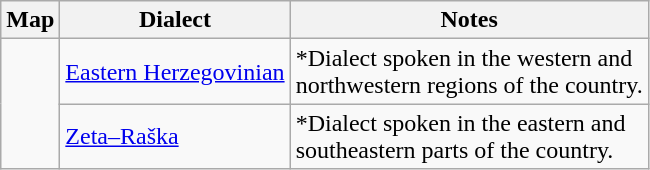<table class="wikitable">
<tr>
<th>Map</th>
<th>Dialect</th>
<th>Notes</th>
</tr>
<tr>
<td Rowspan=2></td>
<td> <a href='#'>Eastern Herzegovinian</a></td>
<td>*Dialect spoken in the western and<br>northwestern regions of the country.</td>
</tr>
<tr>
<td> <a href='#'>Zeta–Raška</a></td>
<td>*Dialect spoken in the eastern and <br>southeastern parts of the country.</td>
</tr>
</table>
